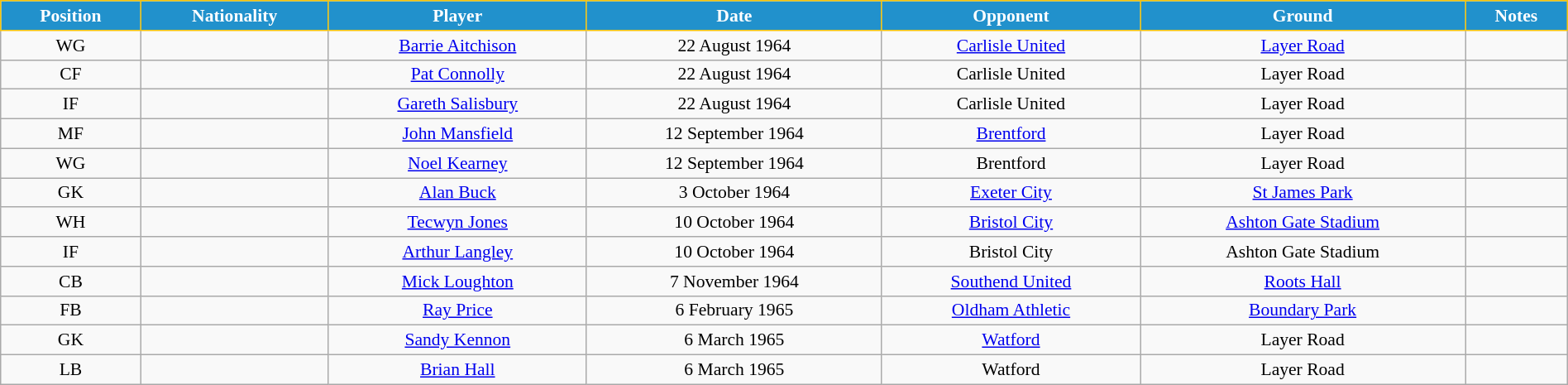<table class="wikitable" style="text-align:center; font-size:90%; width:100%;">
<tr>
<th style="background:#2191CC; color:white; border:1px solid #F7C408; text-align:center;">Position</th>
<th style="background:#2191CC; color:white; border:1px solid #F7C408; text-align:center;">Nationality</th>
<th style="background:#2191CC; color:white; border:1px solid #F7C408; text-align:center;">Player</th>
<th style="background:#2191CC; color:white; border:1px solid #F7C408; text-align:center;">Date</th>
<th style="background:#2191CC; color:white; border:1px solid #F7C408; text-align:center;">Opponent</th>
<th style="background:#2191CC; color:white; border:1px solid #F7C408; text-align:center;">Ground</th>
<th style="background:#2191CC; color:white; border:1px solid #F7C408; text-align:center;">Notes</th>
</tr>
<tr>
<td>WG</td>
<td></td>
<td><a href='#'>Barrie Aitchison</a></td>
<td>22 August 1964</td>
<td><a href='#'>Carlisle United</a></td>
<td><a href='#'>Layer Road</a></td>
<td></td>
</tr>
<tr>
<td>CF</td>
<td></td>
<td><a href='#'>Pat Connolly</a></td>
<td>22 August 1964</td>
<td>Carlisle United</td>
<td>Layer Road</td>
<td></td>
</tr>
<tr>
<td>IF</td>
<td></td>
<td><a href='#'>Gareth Salisbury</a></td>
<td>22 August 1964</td>
<td>Carlisle United</td>
<td>Layer Road</td>
<td></td>
</tr>
<tr>
<td>MF</td>
<td></td>
<td><a href='#'>John Mansfield</a></td>
<td>12 September 1964</td>
<td><a href='#'>Brentford</a></td>
<td>Layer Road</td>
<td></td>
</tr>
<tr>
<td>WG</td>
<td></td>
<td><a href='#'>Noel Kearney</a></td>
<td>12 September 1964</td>
<td>Brentford</td>
<td>Layer Road</td>
<td></td>
</tr>
<tr>
<td>GK</td>
<td></td>
<td><a href='#'>Alan Buck</a></td>
<td>3 October 1964</td>
<td><a href='#'>Exeter City</a></td>
<td><a href='#'>St James Park</a></td>
<td></td>
</tr>
<tr>
<td>WH</td>
<td></td>
<td><a href='#'>Tecwyn Jones</a></td>
<td>10 October 1964</td>
<td><a href='#'>Bristol City</a></td>
<td><a href='#'>Ashton Gate Stadium</a></td>
<td></td>
</tr>
<tr>
<td>IF</td>
<td></td>
<td><a href='#'>Arthur Langley</a></td>
<td>10 October 1964</td>
<td>Bristol City</td>
<td>Ashton Gate Stadium</td>
<td></td>
</tr>
<tr>
<td>CB</td>
<td></td>
<td><a href='#'>Mick Loughton</a></td>
<td>7 November 1964</td>
<td><a href='#'>Southend United</a></td>
<td><a href='#'>Roots Hall</a></td>
<td></td>
</tr>
<tr>
<td>FB</td>
<td></td>
<td><a href='#'>Ray Price</a></td>
<td>6 February 1965</td>
<td><a href='#'>Oldham Athletic</a></td>
<td><a href='#'>Boundary Park</a></td>
<td></td>
</tr>
<tr>
<td>GK</td>
<td></td>
<td><a href='#'>Sandy Kennon</a></td>
<td>6 March 1965</td>
<td><a href='#'>Watford</a></td>
<td>Layer Road</td>
<td></td>
</tr>
<tr>
<td>LB</td>
<td></td>
<td><a href='#'>Brian Hall</a></td>
<td>6 March 1965</td>
<td>Watford</td>
<td>Layer Road</td>
<td></td>
</tr>
</table>
